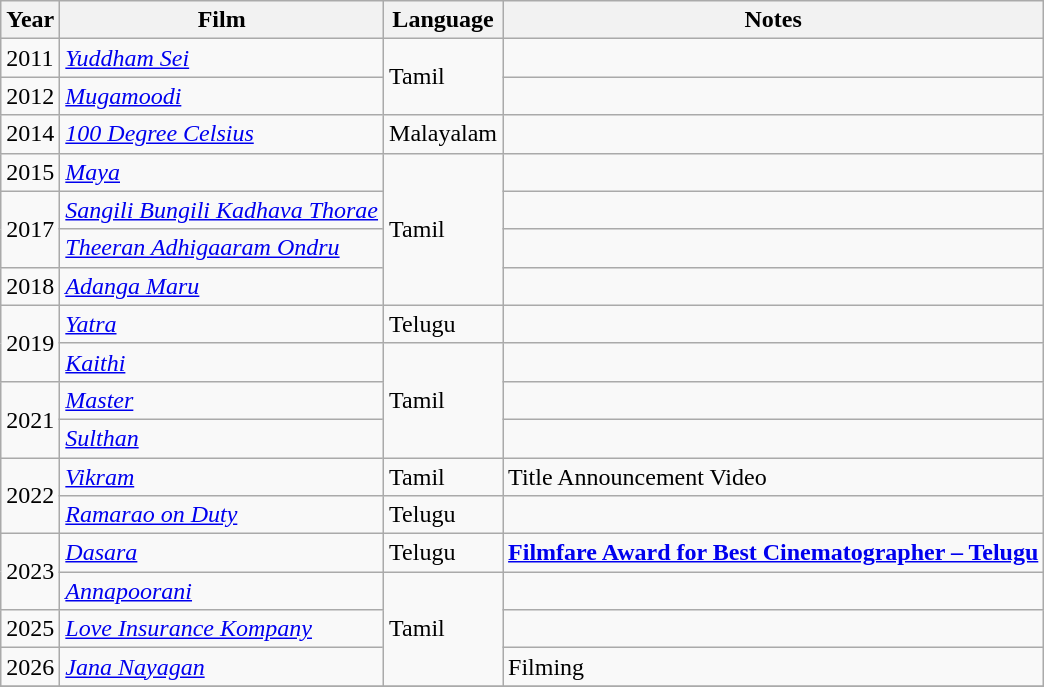<table class="wikitable sortable">
<tr>
<th>Year</th>
<th>Film</th>
<th>Language</th>
<th>Notes</th>
</tr>
<tr>
<td>2011</td>
<td><em><a href='#'>Yuddham Sei</a></em></td>
<td rowspan="2">Tamil</td>
<td></td>
</tr>
<tr>
<td>2012</td>
<td><em><a href='#'>Mugamoodi</a></em></td>
<td></td>
</tr>
<tr>
<td>2014</td>
<td><em><a href='#'>100 Degree Celsius</a></em></td>
<td>Malayalam</td>
<td></td>
</tr>
<tr>
<td>2015</td>
<td><em><a href='#'>Maya</a></em></td>
<td rowspan="4">Tamil</td>
<td></td>
</tr>
<tr>
<td rowspan="2">2017</td>
<td><em><a href='#'>Sangili Bungili Kadhava Thorae</a></em></td>
<td></td>
</tr>
<tr>
<td><em><a href='#'>Theeran Adhigaaram Ondru</a></em></td>
<td></td>
</tr>
<tr>
<td>2018</td>
<td><em><a href='#'>Adanga Maru</a></em></td>
<td></td>
</tr>
<tr>
<td rowspan="2">2019</td>
<td><em><a href='#'>Yatra</a></em></td>
<td>Telugu</td>
<td></td>
</tr>
<tr>
<td><em><a href='#'>Kaithi</a></em></td>
<td rowspan="3">Tamil</td>
<td></td>
</tr>
<tr>
<td rowspan="2">2021</td>
<td><em><a href='#'>Master</a></em></td>
<td></td>
</tr>
<tr>
<td><em><a href='#'>Sulthan</a></em></td>
<td></td>
</tr>
<tr>
<td rowspan="2">2022</td>
<td><em><a href='#'>Vikram</a></em></td>
<td>Tamil</td>
<td>Title Announcement Video</td>
</tr>
<tr>
<td><em><a href='#'>Ramarao on Duty</a></em></td>
<td>Telugu</td>
<td></td>
</tr>
<tr>
<td rowspan="2">2023</td>
<td><em><a href='#'>Dasara</a></em></td>
<td>Telugu</td>
<td><strong><a href='#'>Filmfare Award for Best Cinematographer – Telugu</a> </strong></td>
</tr>
<tr>
<td><em><a href='#'>Annapoorani</a></em></td>
<td rowspan="3">Tamil</td>
<td></td>
</tr>
<tr>
<td>2025</td>
<td><em><a href='#'>Love Insurance Kompany</a></em></td>
<td></td>
</tr>
<tr>
<td>2026</td>
<td><em><a href='#'>Jana Nayagan</a></em></td>
<td>Filming</td>
</tr>
<tr>
</tr>
</table>
